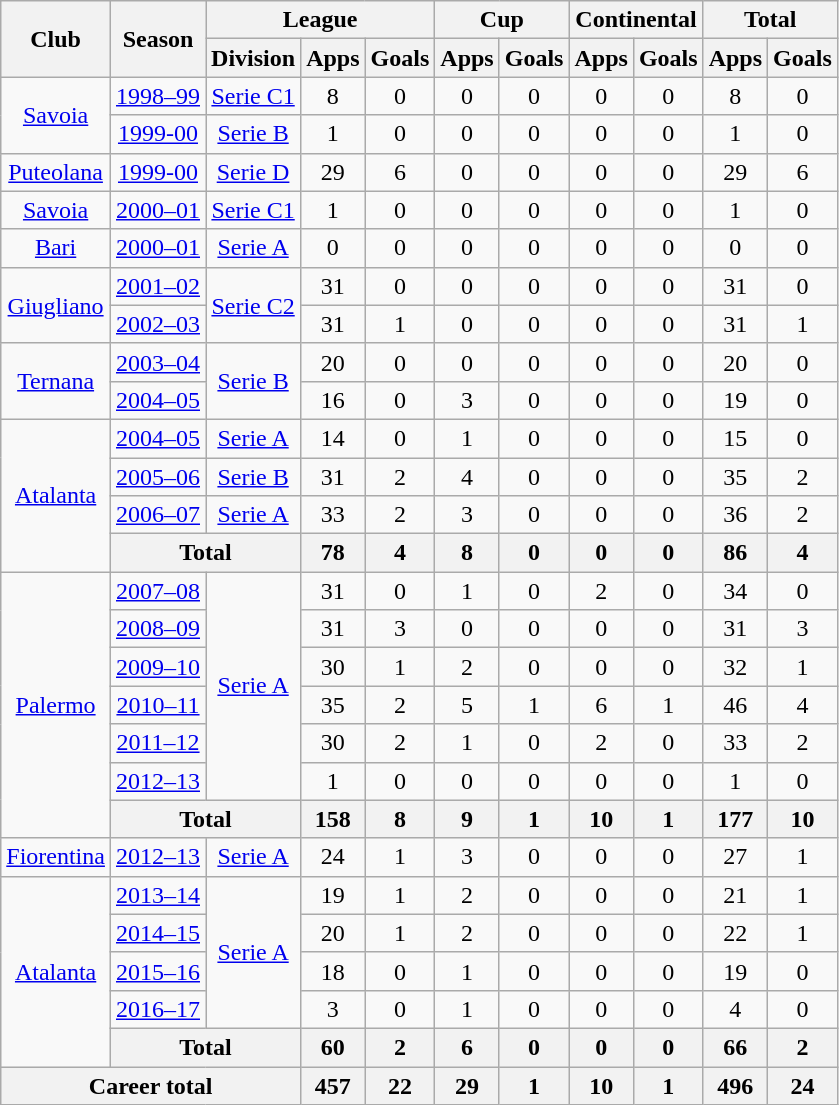<table class="wikitable" style="text-align:center">
<tr>
<th rowspan=2>Club</th>
<th rowspan=2>Season</th>
<th colspan=3>League</th>
<th colspan=2>Cup</th>
<th colspan=2>Continental</th>
<th colspan=2>Total</th>
</tr>
<tr>
<th>Division</th>
<th>Apps</th>
<th>Goals</th>
<th>Apps</th>
<th>Goals</th>
<th>Apps</th>
<th>Goals</th>
<th>Apps</th>
<th>Goals</th>
</tr>
<tr>
<td rowspan="2"><a href='#'>Savoia</a></td>
<td><a href='#'>1998–99</a></td>
<td><a href='#'>Serie C1</a></td>
<td>8</td>
<td>0</td>
<td>0</td>
<td>0</td>
<td>0</td>
<td>0</td>
<td>8</td>
<td>0</td>
</tr>
<tr>
<td><a href='#'>1999-00</a></td>
<td><a href='#'>Serie B</a></td>
<td>1</td>
<td>0</td>
<td>0</td>
<td>0</td>
<td>0</td>
<td>0</td>
<td>1</td>
<td>0</td>
</tr>
<tr>
<td><a href='#'>Puteolana</a></td>
<td><a href='#'>1999-00</a></td>
<td><a href='#'>Serie D</a></td>
<td>29</td>
<td>6</td>
<td>0</td>
<td>0</td>
<td>0</td>
<td>0</td>
<td>29</td>
<td>6</td>
</tr>
<tr>
<td><a href='#'>Savoia</a></td>
<td><a href='#'>2000–01</a></td>
<td><a href='#'>Serie C1</a></td>
<td>1</td>
<td>0</td>
<td>0</td>
<td>0</td>
<td>0</td>
<td>0</td>
<td>1</td>
<td>0</td>
</tr>
<tr>
<td><a href='#'>Bari</a></td>
<td><a href='#'>2000–01</a></td>
<td><a href='#'>Serie A</a></td>
<td>0</td>
<td>0</td>
<td>0</td>
<td>0</td>
<td>0</td>
<td>0</td>
<td>0</td>
<td>0</td>
</tr>
<tr>
<td rowspan="2"><a href='#'>Giugliano</a></td>
<td><a href='#'>2001–02</a></td>
<td rowspan="2"><a href='#'>Serie C2</a></td>
<td>31</td>
<td>0</td>
<td>0</td>
<td>0</td>
<td>0</td>
<td>0</td>
<td>31</td>
<td>0</td>
</tr>
<tr>
<td><a href='#'>2002–03</a></td>
<td>31</td>
<td>1</td>
<td>0</td>
<td>0</td>
<td>0</td>
<td>0</td>
<td>31</td>
<td>1</td>
</tr>
<tr>
<td rowspan="2"><a href='#'>Ternana</a></td>
<td><a href='#'>2003–04</a></td>
<td rowspan="2"><a href='#'>Serie B</a></td>
<td>20</td>
<td>0</td>
<td>0</td>
<td>0</td>
<td>0</td>
<td>0</td>
<td>20</td>
<td>0</td>
</tr>
<tr>
<td><a href='#'>2004–05</a></td>
<td>16</td>
<td>0</td>
<td>3</td>
<td>0</td>
<td>0</td>
<td>0</td>
<td>19</td>
<td>0</td>
</tr>
<tr>
<td rowspan="4"><a href='#'>Atalanta</a></td>
<td><a href='#'>2004–05</a></td>
<td><a href='#'>Serie A</a></td>
<td>14</td>
<td>0</td>
<td>1</td>
<td>0</td>
<td>0</td>
<td>0</td>
<td>15</td>
<td>0</td>
</tr>
<tr>
<td><a href='#'>2005–06</a></td>
<td><a href='#'>Serie B</a></td>
<td>31</td>
<td>2</td>
<td>4</td>
<td>0</td>
<td>0</td>
<td>0</td>
<td>35</td>
<td>2</td>
</tr>
<tr>
<td><a href='#'>2006–07</a></td>
<td><a href='#'>Serie A</a></td>
<td>33</td>
<td>2</td>
<td>3</td>
<td>0</td>
<td>0</td>
<td>0</td>
<td>36</td>
<td>2</td>
</tr>
<tr>
<th colspan=2>Total</th>
<th>78</th>
<th>4</th>
<th>8</th>
<th>0</th>
<th>0</th>
<th>0</th>
<th>86</th>
<th>4</th>
</tr>
<tr>
<td rowspan="7"><a href='#'>Palermo</a></td>
<td><a href='#'>2007–08</a></td>
<td rowspan="6"><a href='#'>Serie A</a></td>
<td>31</td>
<td>0</td>
<td>1</td>
<td>0</td>
<td>2</td>
<td>0</td>
<td>34</td>
<td>0</td>
</tr>
<tr>
<td><a href='#'>2008–09</a></td>
<td>31</td>
<td>3</td>
<td>0</td>
<td>0</td>
<td>0</td>
<td>0</td>
<td>31</td>
<td>3</td>
</tr>
<tr>
<td><a href='#'>2009–10</a></td>
<td>30</td>
<td>1</td>
<td>2</td>
<td>0</td>
<td>0</td>
<td>0</td>
<td>32</td>
<td>1</td>
</tr>
<tr>
<td><a href='#'>2010–11</a></td>
<td>35</td>
<td>2</td>
<td>5</td>
<td>1</td>
<td>6</td>
<td>1</td>
<td>46</td>
<td>4</td>
</tr>
<tr>
<td><a href='#'>2011–12</a></td>
<td>30</td>
<td>2</td>
<td>1</td>
<td>0</td>
<td>2</td>
<td>0</td>
<td>33</td>
<td>2</td>
</tr>
<tr>
<td><a href='#'>2012–13</a></td>
<td>1</td>
<td>0</td>
<td>0</td>
<td>0</td>
<td>0</td>
<td>0</td>
<td>1</td>
<td>0</td>
</tr>
<tr>
<th colspan=2>Total</th>
<th>158</th>
<th>8</th>
<th>9</th>
<th>1</th>
<th>10</th>
<th>1</th>
<th>177</th>
<th>10</th>
</tr>
<tr>
<td><a href='#'>Fiorentina</a></td>
<td><a href='#'>2012–13</a></td>
<td><a href='#'>Serie A</a></td>
<td>24</td>
<td>1</td>
<td>3</td>
<td>0</td>
<td>0</td>
<td>0</td>
<td>27</td>
<td>1</td>
</tr>
<tr>
<td rowspan="5"><a href='#'>Atalanta</a></td>
<td><a href='#'>2013–14</a></td>
<td rowspan="4"><a href='#'>Serie A</a></td>
<td>19</td>
<td>1</td>
<td>2</td>
<td>0</td>
<td>0</td>
<td>0</td>
<td>21</td>
<td>1</td>
</tr>
<tr>
<td><a href='#'>2014–15</a></td>
<td>20</td>
<td>1</td>
<td>2</td>
<td>0</td>
<td>0</td>
<td>0</td>
<td>22</td>
<td>1</td>
</tr>
<tr>
<td><a href='#'>2015–16</a></td>
<td>18</td>
<td>0</td>
<td>1</td>
<td>0</td>
<td>0</td>
<td>0</td>
<td>19</td>
<td>0</td>
</tr>
<tr>
<td><a href='#'>2016–17</a></td>
<td>3</td>
<td>0</td>
<td>1</td>
<td>0</td>
<td>0</td>
<td>0</td>
<td>4</td>
<td>0</td>
</tr>
<tr>
<th colspan=2>Total</th>
<th>60</th>
<th>2</th>
<th>6</th>
<th>0</th>
<th>0</th>
<th>0</th>
<th>66</th>
<th>2</th>
</tr>
<tr>
<th colspan=3>Career total</th>
<th>457</th>
<th>22</th>
<th>29</th>
<th>1</th>
<th>10</th>
<th>1</th>
<th>496</th>
<th>24</th>
</tr>
</table>
